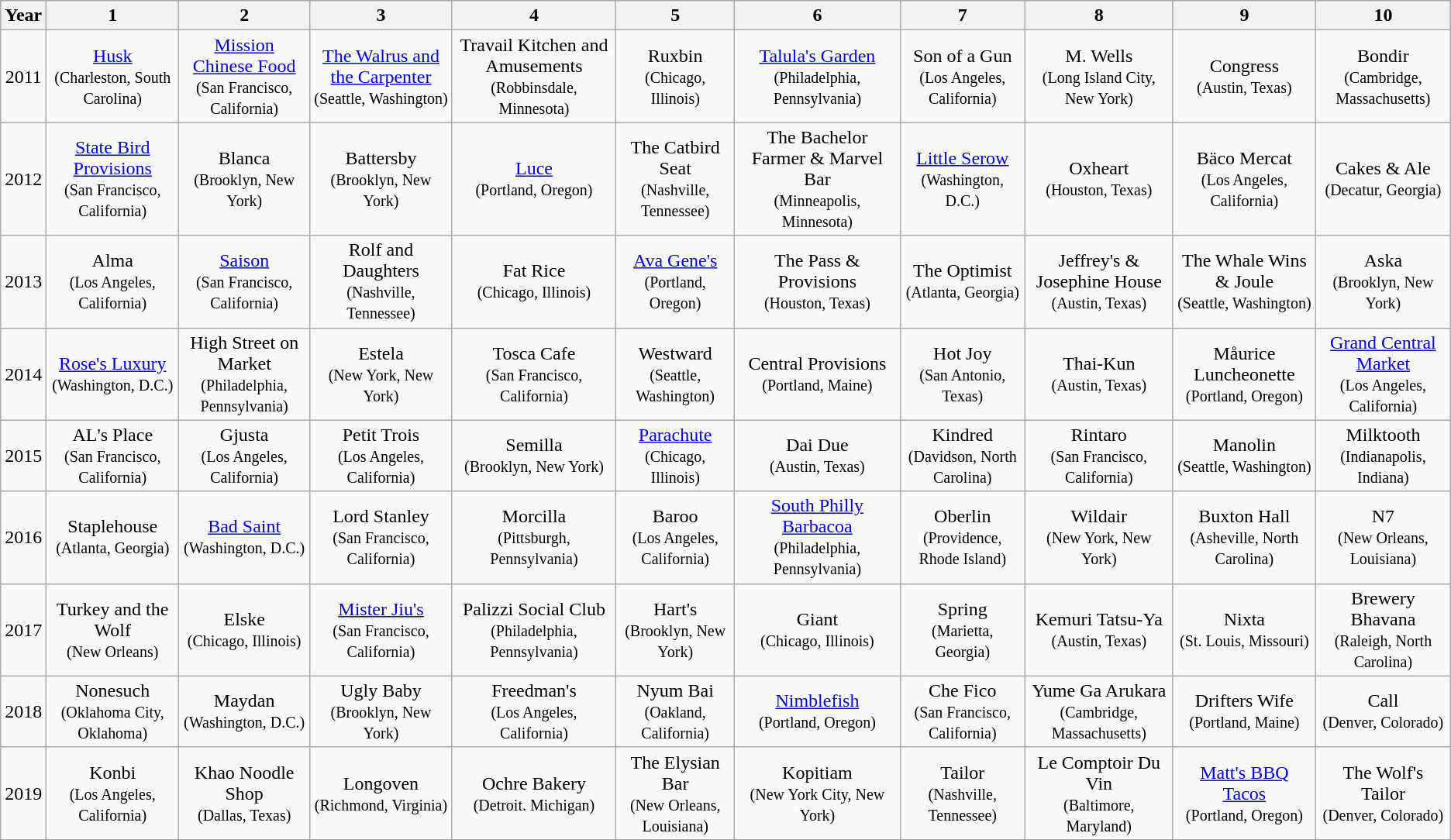<table class="wikitable" width="auto" style="text-align: center">
<tr>
<th scope="col">Year</th>
<th scope="col">1</th>
<th scope="col">2</th>
<th scope="col">3</th>
<th scope="col">4</th>
<th scope="col">5</th>
<th scope="col">6</th>
<th scope="col">7</th>
<th scope="col">8</th>
<th scope="col">9</th>
<th scope="col">10</th>
</tr>
<tr>
<td>2011</td>
<td><a href='#'>Husk</a> <br><small>(Charleston, South Carolina)<br></small></td>
<td><a href='#'>Mission Chinese Food</a> <br><small>(San Francisco, California)<br></small></td>
<td><a href='#'>The Walrus and the Carpenter</a> <br><small>(Seattle, Washington)<br></small></td>
<td>Travail Kitchen and Amusements <br><small>(Robbinsdale, Minnesota)<br></small></td>
<td>Ruxbin <br><small>(Chicago, Illinois)<br></small></td>
<td><a href='#'>Talula's Garden</a> <br><small>(Philadelphia, Pennsylvania)<br></small></td>
<td>Son of a Gun <br><small>(Los Angeles, California)<br></small></td>
<td>M. Wells <br><small>(Long Island City, New York)<br></small></td>
<td>Congress <br><small>(Austin, Texas)<br></small></td>
<td>Bondir <br><small>(Cambridge, Massachusetts)<br></small></td>
</tr>
<tr>
<td>2012</td>
<td><a href='#'>State Bird Provisions</a><br><small>(San Francisco, California)<br></small></td>
<td>Blanca<br><small>(Brooklyn, New York)<br></small></td>
<td>Battersby<br><small>(Brooklyn, New York)<br></small></td>
<td><a href='#'>Luce</a><br><small>(Portland, Oregon)<br></small></td>
<td>The Catbird Seat<br><small>(Nashville, Tennessee)<br></small></td>
<td>The Bachelor Farmer & Marvel Bar<br><small>(Minneapolis, Minnesota)<br></small></td>
<td><a href='#'>Little Serow</a><br><small>(Washington, D.C.)<br></small></td>
<td>Oxheart<br><small>(Houston, Texas)<br></small></td>
<td>Bäco Mercat<br><small>(Los Angeles, California)<br></small></td>
<td>Cakes & Ale<br><small>(Decatur, Georgia)<br></small></td>
</tr>
<tr>
<td>2013</td>
<td>Alma<br><small>(Los Angeles, California)<br></small></td>
<td><a href='#'>Saison</a><br><small>(San Francisco, California)<br></small></td>
<td>Rolf and Daughters<br><small>(Nashville, Tennessee)<br></small></td>
<td>Fat Rice<br><small>(Chicago, Illinois)<br></small></td>
<td><a href='#'>Ava Gene's</a><br><small>(Portland, Oregon)<br></small></td>
<td>The Pass & Provisions<br><small>(Houston, Texas)<br></small></td>
<td>The Optimist<br><small>(Atlanta, Georgia)<br></small></td>
<td>Jeffrey's & Josephine House<br><small>(Austin, Texas)<br></small></td>
<td>The Whale Wins & Joule<br><small>(Seattle, Washington)<br></small></td>
<td>Aska<br><small>(Brooklyn, New York)<br></small></td>
</tr>
<tr>
<td>2014</td>
<td><a href='#'>Rose's Luxury</a><br><small>(Washington, D.C.)<br></small></td>
<td>High Street on Market<br><small>(Philadelphia, Pennsylvania)<br></small></td>
<td>Estela<br><small>(New York, New York)<br></small></td>
<td>Tosca Cafe<br><small>(San Francisco, California)<br></small></td>
<td>Westward<br><small>(Seattle, Washington)<br></small></td>
<td>Central Provisions<br><small>(Portland, Maine)<br></small></td>
<td>Hot Joy<br><small>(San Antonio, Texas)<br></small></td>
<td>Thai-Kun<br><small>(Austin, Texas)<br></small></td>
<td>Måurice Luncheonette<br><small>(Portland, Oregon)<br></small></td>
<td><a href='#'>Grand Central Market</a><br><small>(Los Angeles, California)<br></small></td>
</tr>
<tr>
<td>2015</td>
<td>AL's Place<br><small>(San Francisco, California)<br></small></td>
<td>Gjusta<br><small>(Los Angeles, California)<br></small></td>
<td>Petit Trois<br><small>(Los Angeles, California)<br></small></td>
<td>Semilla<br><small>(Brooklyn, New York)<br></small></td>
<td><a href='#'>Parachute</a> <br><small>(Chicago, Illinois)<br></small></td>
<td>Dai Due<br><small>(Austin, Texas)<br></small></td>
<td>Kindred<br><small>(Davidson, North Carolina)<br></small></td>
<td>Rintaro<br><small>(San Francisco, California)<br></small></td>
<td>Manolin<br><small>(Seattle, Washington)<br></small></td>
<td>Milktooth<br><small>(Indianapolis, Indiana)<br></small></td>
</tr>
<tr>
<td>2016</td>
<td>Staplehouse<br><small>(Atlanta, Georgia)<br></small></td>
<td><a href='#'>Bad Saint</a><br><small>(Washington, D.C.)<br></small></td>
<td>Lord Stanley<br><small>(San Francisco, California)<br></small></td>
<td>Morcilla<br><small>(Pittsburgh, Pennsylvania)<br></small></td>
<td>Baroo<br><small>(Los Angeles, California)<br></small></td>
<td><a href='#'>South Philly Barbacoa</a><br><small>(Philadelphia, Pennsylvania)<br></small></td>
<td>Oberlin<br><small>(Providence, Rhode Island)<br></small></td>
<td>Wildair<br><small>(New York, New York)<br></small></td>
<td>Buxton Hall<br><small>(Asheville, North Carolina)<br></small></td>
<td>N7<br><small>(New Orleans, Louisiana)<br></small></td>
</tr>
<tr>
<td>2017</td>
<td>Turkey and the Wolf<br><small>(New Orleans)<br></small></td>
<td>Elske<br><small>(Chicago, Illinois)<br></small></td>
<td><a href='#'>Mister Jiu's</a><br><small>(San Francisco, California)<br></small></td>
<td>Palizzi Social Club<br><small>(Philadelphia, Pennsylvania)<br></small></td>
<td>Hart's<br><small>(Brooklyn, New York)<br></small></td>
<td>Giant<br><small>(Chicago, Illinois)<br></small></td>
<td>Spring<br><small>(Marietta, Georgia)<br></small></td>
<td>Kemuri Tatsu-Ya<br><small>(Austin, Texas)<br></small></td>
<td>Nixta<br><small>(St. Louis, Missouri)<br></small></td>
<td>Brewery Bhavana<br><small>(Raleigh, North Carolina)<br></small></td>
</tr>
<tr>
<td>2018</td>
<td>Nonesuch<br><small>(Oklahoma City, Oklahoma)<br></small></td>
<td>Maydan<br><small>(Washington, D.C.)<br></small></td>
<td>Ugly Baby<br><small>(Brooklyn, New York)<br></small></td>
<td>Freedman's<br><small>(Los Angeles, California)<br></small></td>
<td>Nyum Bai<br><small>(Oakland, California)<br></small></td>
<td><a href='#'>Nimblefish</a><br><small>(Portland, Oregon)<br></small></td>
<td>Che Fico<br><small>(San Francisco, California)<br></small></td>
<td>Yume Ga Arukara<br><small>(Cambridge, Massachusetts)<br></small></td>
<td>Drifters Wife<br><small>(Portland, Maine)<br></small></td>
<td>Call<br><small>(Denver, Colorado)<br></small></td>
</tr>
<tr>
<td>2019</td>
<td>Konbi<br><small>(Los Angeles, California)<br></small></td>
<td>Khao Noodle Shop<br><small>(Dallas, Texas)<br></small></td>
<td>Longoven<br><small>(Richmond, Virginia)<br></small></td>
<td>Ochre Bakery<br><small>(Detroit. Michigan)<br></small></td>
<td>The Elysian Bar<br><small>(New Orleans, Louisiana)<br></small></td>
<td>Kopitiam<br><small>(New York City, New York)<br></small></td>
<td>Tailor<br><small>(Nashville, Tennessee)<br></small></td>
<td>Le Comptoir Du Vin<br><small>(Baltimore, Maryland)<br></small></td>
<td><a href='#'>Matt's BBQ Tacos</a><br><small>(Portland, Oregon)<br></small></td>
<td>The Wolf's Tailor<br><small>(Denver, Colorado)<br></small></td>
</tr>
</table>
